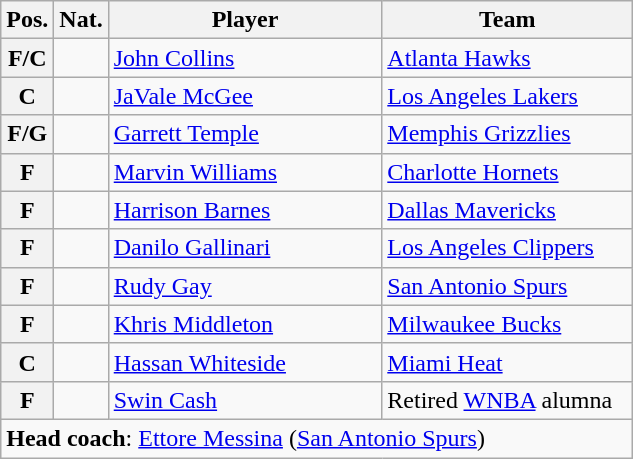<table class="wikitable">
<tr>
<th>Pos.</th>
<th>Nat.</th>
<th style="width:175px;">Player</th>
<th width=160>Team</th>
</tr>
<tr>
<th>F/C</th>
<td></td>
<td><a href='#'>John Collins</a></td>
<td><a href='#'>Atlanta Hawks</a></td>
</tr>
<tr>
<th>C</th>
<td></td>
<td><a href='#'>JaVale McGee</a></td>
<td><a href='#'>Los Angeles Lakers</a></td>
</tr>
<tr>
<th>F/G</th>
<td></td>
<td><a href='#'>Garrett Temple</a></td>
<td><a href='#'>Memphis Grizzlies</a></td>
</tr>
<tr>
<th>F</th>
<td></td>
<td><a href='#'>Marvin Williams</a></td>
<td><a href='#'>Charlotte Hornets</a></td>
</tr>
<tr>
<th>F</th>
<td></td>
<td><a href='#'>Harrison Barnes</a></td>
<td><a href='#'>Dallas Mavericks</a></td>
</tr>
<tr>
<th>F</th>
<td></td>
<td><a href='#'>Danilo Gallinari</a></td>
<td><a href='#'>Los Angeles Clippers</a></td>
</tr>
<tr>
<th>F</th>
<td></td>
<td><a href='#'>Rudy Gay</a></td>
<td><a href='#'>San Antonio Spurs</a></td>
</tr>
<tr>
<th>F</th>
<td></td>
<td><a href='#'>Khris Middleton</a></td>
<td><a href='#'>Milwaukee Bucks</a></td>
</tr>
<tr>
<th>C</th>
<td></td>
<td><a href='#'>Hassan Whiteside</a></td>
<td><a href='#'>Miami Heat</a></td>
</tr>
<tr>
<th>F</th>
<td></td>
<td><a href='#'>Swin Cash</a></td>
<td>Retired <a href='#'>WNBA</a> alumna</td>
</tr>
<tr>
<td colspan="5"><strong>Head coach</strong>: <a href='#'>Ettore Messina</a> (<a href='#'>San Antonio Spurs</a>)</td>
</tr>
</table>
